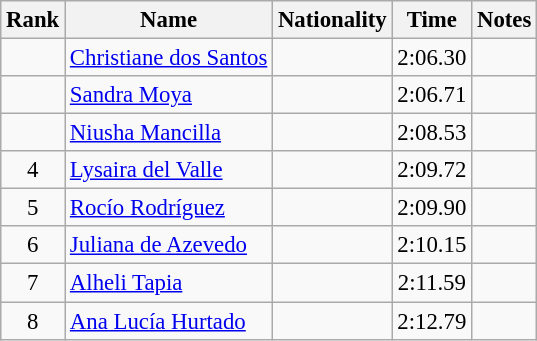<table class="wikitable sortable" style="text-align:center;font-size:95%">
<tr>
<th>Rank</th>
<th>Name</th>
<th>Nationality</th>
<th>Time</th>
<th>Notes</th>
</tr>
<tr>
<td></td>
<td align=left><a href='#'>Christiane dos Santos</a></td>
<td align=left></td>
<td>2:06.30</td>
<td></td>
</tr>
<tr>
<td></td>
<td align=left><a href='#'>Sandra Moya</a></td>
<td align=left></td>
<td>2:06.71</td>
<td></td>
</tr>
<tr>
<td></td>
<td align=left><a href='#'>Niusha Mancilla</a></td>
<td align=left></td>
<td>2:08.53</td>
<td></td>
</tr>
<tr>
<td>4</td>
<td align=left><a href='#'>Lysaira del Valle</a></td>
<td align=left></td>
<td>2:09.72</td>
<td></td>
</tr>
<tr>
<td>5</td>
<td align=left><a href='#'>Rocío Rodríguez</a></td>
<td align=left></td>
<td>2:09.90</td>
<td></td>
</tr>
<tr>
<td>6</td>
<td align=left><a href='#'>Juliana de Azevedo</a></td>
<td align=left></td>
<td>2:10.15</td>
<td></td>
</tr>
<tr>
<td>7</td>
<td align=left><a href='#'>Alheli Tapia</a></td>
<td align=left></td>
<td>2:11.59</td>
<td></td>
</tr>
<tr>
<td>8</td>
<td align=left><a href='#'>Ana Lucía Hurtado</a></td>
<td align=left></td>
<td>2:12.79</td>
<td></td>
</tr>
</table>
